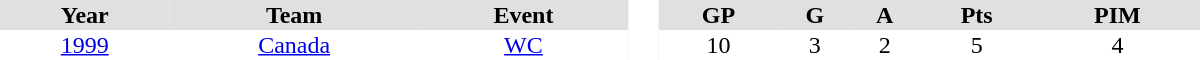<table border="0" cellpadding="1" cellspacing="0" style="text-align:center; width:50em">
<tr ALIGN="center" bgcolor="#e0e0e0">
<th>Year</th>
<th>Team</th>
<th>Event</th>
<th rowspan="99" bgcolor="#ffffff"> </th>
<th>GP</th>
<th>G</th>
<th>A</th>
<th>Pts</th>
<th>PIM</th>
</tr>
<tr>
<td><a href='#'>1999</a></td>
<td><a href='#'>Canada</a></td>
<td><a href='#'>WC</a></td>
<td>10</td>
<td>3</td>
<td>2</td>
<td>5</td>
<td>4</td>
</tr>
</table>
